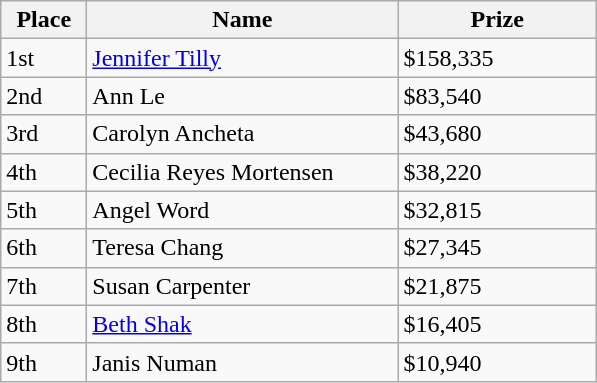<table class="wikitable">
<tr>
<th width="50">Place</th>
<th width="200">Name</th>
<th width="125">Prize</th>
</tr>
<tr>
<td>1st</td>
<td><a href='#'>Jennifer Tilly</a></td>
<td>$158,335</td>
</tr>
<tr>
<td>2nd</td>
<td>Ann Le</td>
<td>$83,540</td>
</tr>
<tr>
<td>3rd</td>
<td>Carolyn Ancheta</td>
<td>$43,680</td>
</tr>
<tr>
<td>4th</td>
<td>Cecilia Reyes Mortensen</td>
<td>$38,220</td>
</tr>
<tr>
<td>5th</td>
<td>Angel Word</td>
<td>$32,815</td>
</tr>
<tr>
<td>6th</td>
<td>Teresa Chang</td>
<td>$27,345</td>
</tr>
<tr>
<td>7th</td>
<td>Susan Carpenter</td>
<td>$21,875</td>
</tr>
<tr>
<td>8th</td>
<td><a href='#'>Beth Shak</a></td>
<td>$16,405</td>
</tr>
<tr>
<td>9th</td>
<td>Janis Numan</td>
<td>$10,940</td>
</tr>
</table>
